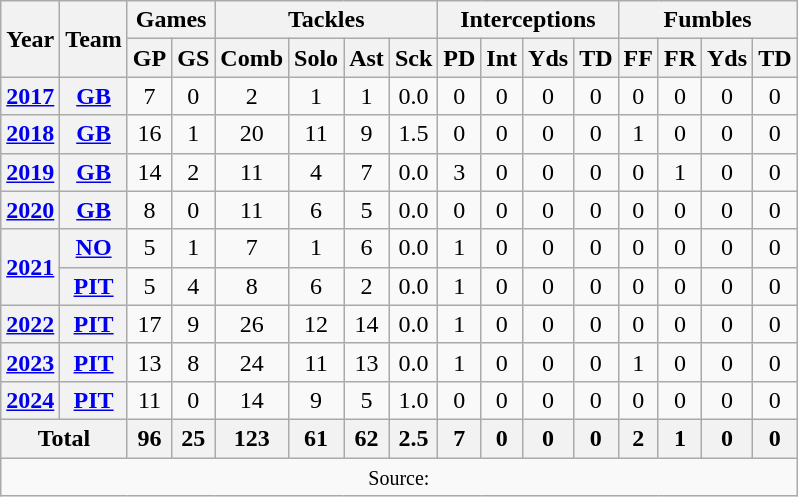<table class=wikitable style="text-align:center;">
<tr>
<th rowspan="2">Year</th>
<th rowspan="2">Team</th>
<th colspan="2">Games</th>
<th colspan="4">Tackles</th>
<th colspan="4">Interceptions</th>
<th colspan="4">Fumbles</th>
</tr>
<tr>
<th>GP</th>
<th>GS</th>
<th>Comb</th>
<th>Solo</th>
<th>Ast</th>
<th>Sck</th>
<th>PD</th>
<th>Int</th>
<th>Yds</th>
<th>TD</th>
<th>FF</th>
<th>FR</th>
<th>Yds</th>
<th>TD</th>
</tr>
<tr>
<th><a href='#'>2017</a></th>
<th><a href='#'>GB</a></th>
<td>7</td>
<td>0</td>
<td>2</td>
<td>1</td>
<td>1</td>
<td>0.0</td>
<td>0</td>
<td>0</td>
<td>0</td>
<td>0</td>
<td>0</td>
<td>0</td>
<td>0</td>
<td>0</td>
</tr>
<tr>
<th><a href='#'>2018</a></th>
<th><a href='#'>GB</a></th>
<td>16</td>
<td>1</td>
<td>20</td>
<td>11</td>
<td>9</td>
<td>1.5</td>
<td>0</td>
<td>0</td>
<td>0</td>
<td>0</td>
<td>1</td>
<td>0</td>
<td>0</td>
<td>0</td>
</tr>
<tr>
<th><a href='#'>2019</a></th>
<th><a href='#'>GB</a></th>
<td>14</td>
<td>2</td>
<td>11</td>
<td>4</td>
<td>7</td>
<td>0.0</td>
<td>3</td>
<td>0</td>
<td>0</td>
<td>0</td>
<td>0</td>
<td>1</td>
<td>0</td>
<td>0</td>
</tr>
<tr>
<th><a href='#'>2020</a></th>
<th><a href='#'>GB</a></th>
<td>8</td>
<td>0</td>
<td>11</td>
<td>6</td>
<td>5</td>
<td>0.0</td>
<td>0</td>
<td>0</td>
<td>0</td>
<td>0</td>
<td>0</td>
<td>0</td>
<td>0</td>
<td>0</td>
</tr>
<tr>
<th rowspan="2"><a href='#'>2021</a></th>
<th><a href='#'>NO</a></th>
<td>5</td>
<td>1</td>
<td>7</td>
<td>1</td>
<td>6</td>
<td>0.0</td>
<td>1</td>
<td>0</td>
<td>0</td>
<td>0</td>
<td>0</td>
<td>0</td>
<td>0</td>
<td>0</td>
</tr>
<tr>
<th><a href='#'>PIT</a></th>
<td>5</td>
<td>4</td>
<td>8</td>
<td>6</td>
<td>2</td>
<td>0.0</td>
<td>1</td>
<td>0</td>
<td>0</td>
<td>0</td>
<td>0</td>
<td>0</td>
<td>0</td>
<td>0</td>
</tr>
<tr>
<th><a href='#'>2022</a></th>
<th><a href='#'>PIT</a></th>
<td>17</td>
<td>9</td>
<td>26</td>
<td>12</td>
<td>14</td>
<td>0.0</td>
<td>1</td>
<td>0</td>
<td>0</td>
<td>0</td>
<td>0</td>
<td>0</td>
<td>0</td>
<td>0</td>
</tr>
<tr>
<th><a href='#'>2023</a></th>
<th><a href='#'>PIT</a></th>
<td>13</td>
<td>8</td>
<td>24</td>
<td>11</td>
<td>13</td>
<td>0.0</td>
<td>1</td>
<td>0</td>
<td>0</td>
<td>0</td>
<td>1</td>
<td>0</td>
<td>0</td>
<td>0</td>
</tr>
<tr>
<th><a href='#'>2024</a></th>
<th><a href='#'>PIT</a></th>
<td>11</td>
<td>0</td>
<td>14</td>
<td>9</td>
<td>5</td>
<td>1.0</td>
<td>0</td>
<td>0</td>
<td>0</td>
<td>0</td>
<td>0</td>
<td>0</td>
<td>0</td>
<td>0</td>
</tr>
<tr>
<th colspan="2">Total</th>
<th>96</th>
<th>25</th>
<th>123</th>
<th>61</th>
<th>62</th>
<th>2.5</th>
<th>7</th>
<th>0</th>
<th>0</th>
<th>0</th>
<th>2</th>
<th>1</th>
<th>0</th>
<th>0</th>
</tr>
<tr>
<td colspan="16"><small>Source: </small></td>
</tr>
</table>
